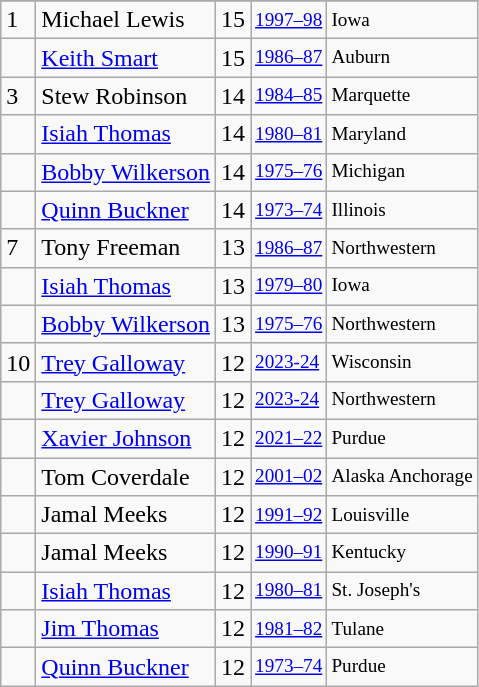<table class="wikitable">
<tr>
</tr>
<tr>
<td>1</td>
<td>Michael Lewis</td>
<td>15</td>
<td style="font-size:80%;"><a href='#'>1997–98</a></td>
<td style="font-size:80%;">Iowa</td>
</tr>
<tr>
<td></td>
<td><a href='#'>Keith Smart</a></td>
<td>15</td>
<td style="font-size:80%;"><a href='#'>1986–87</a></td>
<td style="font-size:80%;">Auburn</td>
</tr>
<tr>
<td>3</td>
<td>Stew Robinson</td>
<td>14</td>
<td style="font-size:80%;"><a href='#'>1984–85</a></td>
<td style="font-size:80%;">Marquette</td>
</tr>
<tr>
<td></td>
<td><a href='#'>Isiah Thomas</a></td>
<td>14</td>
<td style="font-size:80%;"><a href='#'>1980–81</a></td>
<td style="font-size:80%;">Maryland</td>
</tr>
<tr>
<td></td>
<td><a href='#'>Bobby Wilkerson</a></td>
<td>14</td>
<td style="font-size:80%;"><a href='#'>1975–76</a></td>
<td style="font-size:80%;">Michigan</td>
</tr>
<tr>
<td></td>
<td><a href='#'>Quinn Buckner</a></td>
<td>14</td>
<td style="font-size:80%;"><a href='#'>1973–74</a></td>
<td style="font-size:80%;">Illinois</td>
</tr>
<tr>
<td>7</td>
<td>Tony Freeman</td>
<td>13</td>
<td style="font-size:80%;"><a href='#'>1986–87</a></td>
<td style="font-size:80%;">Northwestern</td>
</tr>
<tr>
<td></td>
<td><a href='#'>Isiah Thomas</a></td>
<td>13</td>
<td style="font-size:80%;"><a href='#'>1979–80</a></td>
<td style="font-size:80%;">Iowa</td>
</tr>
<tr>
<td></td>
<td><a href='#'>Bobby Wilkerson</a></td>
<td>13</td>
<td style="font-size:80%;"><a href='#'>1975–76</a></td>
<td style="font-size:80%;">Northwestern</td>
</tr>
<tr>
<td>10</td>
<td><a href='#'>Trey Galloway</a></td>
<td>12</td>
<td style="font-size:80%;"><a href='#'>2023-24</a></td>
<td style="font-size:80%;">Wisconsin</td>
</tr>
<tr>
<td></td>
<td><a href='#'>Trey Galloway</a></td>
<td>12</td>
<td style="font-size:80%;"><a href='#'>2023-24</a></td>
<td style="font-size:80%;">Northwestern</td>
</tr>
<tr>
<td></td>
<td><a href='#'>Xavier Johnson</a></td>
<td>12</td>
<td style="font-size:80%;"><a href='#'>2021–22</a></td>
<td style="font-size:80%;">Purdue</td>
</tr>
<tr>
<td></td>
<td>Tom Coverdale</td>
<td>12</td>
<td style="font-size:80%;"><a href='#'>2001–02</a></td>
<td style="font-size:80%;">Alaska Anchorage</td>
</tr>
<tr>
<td></td>
<td>Jamal Meeks</td>
<td>12</td>
<td style="font-size:80%;"><a href='#'>1991–92</a></td>
<td style="font-size:80%;">Louisville</td>
</tr>
<tr>
<td></td>
<td>Jamal Meeks</td>
<td>12</td>
<td style="font-size:80%;"><a href='#'>1990–91</a></td>
<td style="font-size:80%;">Kentucky</td>
</tr>
<tr>
<td></td>
<td><a href='#'>Isiah Thomas</a></td>
<td>12</td>
<td style="font-size:80%;"><a href='#'>1980–81</a></td>
<td style="font-size:80%;">St. Joseph's</td>
</tr>
<tr>
<td></td>
<td><a href='#'>Jim Thomas</a></td>
<td>12</td>
<td style="font-size:80%;"><a href='#'>1981–82</a></td>
<td style="font-size:80%;">Tulane</td>
</tr>
<tr>
<td></td>
<td><a href='#'>Quinn Buckner</a></td>
<td>12</td>
<td style="font-size:80%;"><a href='#'>1973–74</a></td>
<td style="font-size:80%;">Purdue</td>
</tr>
</table>
